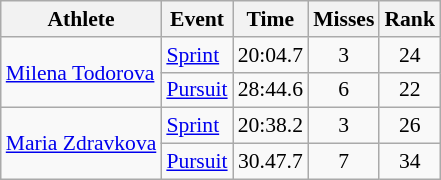<table class="wikitable" style="font-size:90%">
<tr>
<th>Athlete</th>
<th>Event</th>
<th>Time</th>
<th>Misses</th>
<th>Rank</th>
</tr>
<tr align=center>
<td align=left rowspan=2><a href='#'>Milena Todorova</a></td>
<td align=left><a href='#'>Sprint</a></td>
<td>20:04.7</td>
<td>3</td>
<td>24</td>
</tr>
<tr align=center>
<td align=left><a href='#'>Pursuit</a></td>
<td>28:44.6</td>
<td>6</td>
<td>22</td>
</tr>
<tr align=center>
<td align=left rowspan=2><a href='#'>Maria Zdravkova</a></td>
<td align=left><a href='#'>Sprint</a></td>
<td>20:38.2</td>
<td>3</td>
<td>26</td>
</tr>
<tr align=center>
<td align=left><a href='#'>Pursuit</a></td>
<td>30.47.7</td>
<td>7</td>
<td>34</td>
</tr>
</table>
